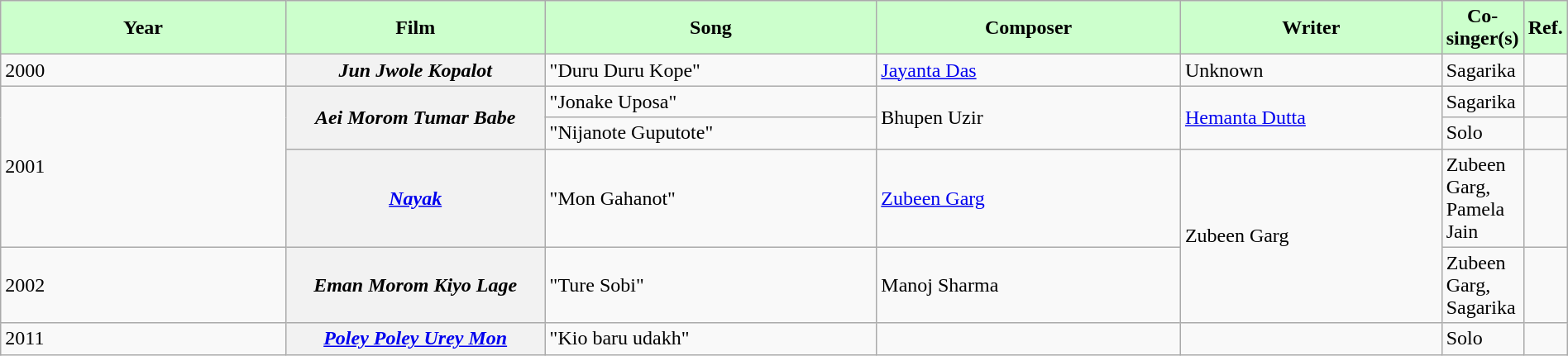<table class="wikitable plainrowheaders" style="width:100%;" textcolor:#000;">
<tr style="background:#cfc; text-align:center;">
<td scope="col" style="width:20%;"><strong>Year</strong></td>
<td scope="col" style="width:18%;"><strong>Film</strong></td>
<td scope="col" style="width:23%;"><strong>Song</strong></td>
<td scope="col" style="width:21%;"><strong>Composer</strong></td>
<td scope="col" style="width:21%;"><strong>Writer</strong></td>
<td scope="col" style="width:21%;"><strong>Co-singer(s)</strong></td>
<td scope="col" style="width:1%;"><strong>Ref.</strong></td>
</tr>
<tr>
<td>2000</td>
<th><em>Jun Jwole Kopalot</em></th>
<td>"Duru Duru Kope"</td>
<td><a href='#'>Jayanta Das</a></td>
<td>Unknown</td>
<td>Sagarika</td>
<td></td>
</tr>
<tr>
<td rowspan="3">2001</td>
<th rowspan="2"><em>Aei Morom Tumar Babe</em></th>
<td>"Jonake Uposa"</td>
<td rowspan="2">Bhupen Uzir</td>
<td rowspan="2"><a href='#'>Hemanta Dutta</a></td>
<td>Sagarika</td>
<td></td>
</tr>
<tr>
<td>"Nijanote Guputote"</td>
<td>Solo</td>
<td></td>
</tr>
<tr>
<th><em><a href='#'>Nayak</a></em></th>
<td>"Mon Gahanot"</td>
<td><a href='#'>Zubeen Garg</a></td>
<td rowspan="2">Zubeen Garg</td>
<td>Zubeen Garg, Pamela Jain</td>
<td></td>
</tr>
<tr>
<td>2002</td>
<th><em>Eman Morom Kiyo Lage</em></th>
<td>"Ture Sobi"</td>
<td>Manoj Sharma</td>
<td>Zubeen Garg, Sagarika</td>
<td></td>
</tr>
<tr>
<td>2011</td>
<th><em><a href='#'>Poley Poley Urey Mon</a></em></th>
<td>"Kio baru udakh"</td>
<td></td>
<td></td>
<td>Solo</td>
<td></td>
</tr>
</table>
